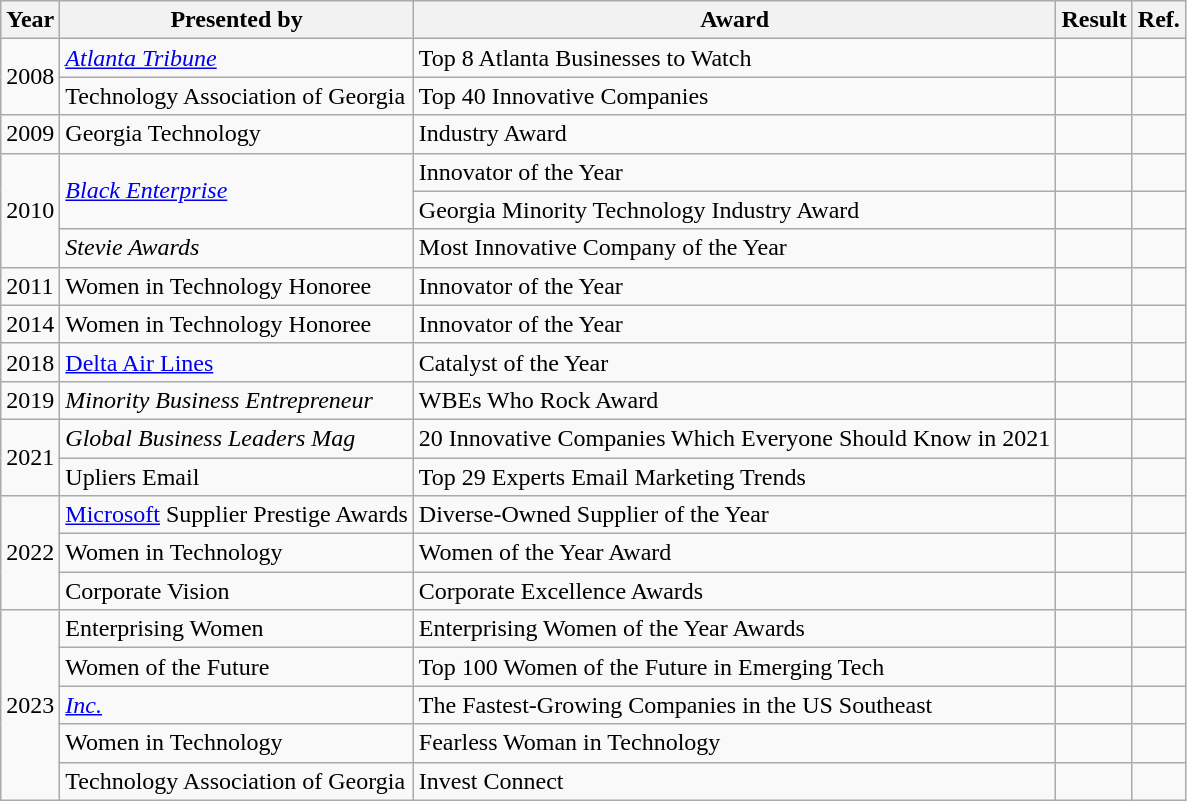<table class="wikitable sortable">
<tr>
<th>Year</th>
<th>Presented by</th>
<th>Award</th>
<th>Result</th>
<th>Ref.</th>
</tr>
<tr>
<td rowspan=2>2008</td>
<td><em><a href='#'>Atlanta Tribune</a></em></td>
<td>Top 8 Atlanta Businesses to Watch</td>
<td></td>
<td></td>
</tr>
<tr>
<td>Technology Association of Georgia</td>
<td>Top 40 Innovative Companies</td>
<td></td>
<td></td>
</tr>
<tr>
<td>2009</td>
<td>Georgia Technology</td>
<td>Industry Award</td>
<td></td>
<td></td>
</tr>
<tr>
<td rowspan=3>2010</td>
<td rowspan=2><em><a href='#'>Black Enterprise</a></em></td>
<td>Innovator of the Year</td>
<td></td>
<td></td>
</tr>
<tr>
<td>Georgia Minority Technology Industry Award</td>
<td></td>
<td></td>
</tr>
<tr>
<td><em>Stevie Awards</em></td>
<td>Most Innovative Company of the Year</td>
<td></td>
<td></td>
</tr>
<tr>
<td>2011</td>
<td>Women in Technology Honoree</td>
<td>Innovator of the Year</td>
<td></td>
<td></td>
</tr>
<tr>
<td>2014</td>
<td>Women in Technology Honoree</td>
<td>Innovator of the Year</td>
<td></td>
<td></td>
</tr>
<tr>
<td>2018</td>
<td><a href='#'>Delta Air Lines</a></td>
<td>Catalyst of the Year</td>
<td></td>
<td></td>
</tr>
<tr>
<td>2019</td>
<td><em>Minority Business Entrepreneur</em></td>
<td>WBEs Who Rock Award</td>
<td></td>
<td></td>
</tr>
<tr>
<td rowspan=2>2021</td>
<td><em>Global Business Leaders Mag</em></td>
<td>20 Innovative Companies Which Everyone Should Know in 2021</td>
<td></td>
<td></td>
</tr>
<tr>
<td>Upliers Email</td>
<td>Top 29 Experts Email Marketing Trends</td>
<td></td>
<td></td>
</tr>
<tr>
<td rowspan=3>2022</td>
<td><a href='#'>Microsoft</a> Supplier Prestige Awards</td>
<td>Diverse-Owned Supplier of the Year</td>
<td></td>
<td></td>
</tr>
<tr>
<td>Women in Technology</td>
<td>Women of the Year Award</td>
<td></td>
<td></td>
</tr>
<tr>
<td>Corporate Vision</td>
<td>Corporate Excellence Awards</td>
<td></td>
<td></td>
</tr>
<tr>
<td rowspan=5>2023</td>
<td>Enterprising Women</td>
<td>Enterprising Women of the Year Awards</td>
<td></td>
<td></td>
</tr>
<tr>
<td>Women of the Future</td>
<td>Top 100 Women of the Future in Emerging Tech</td>
<td></td>
<td></td>
</tr>
<tr>
<td><em><a href='#'>Inc.</a></em></td>
<td>The Fastest-Growing Companies in the US Southeast</td>
<td></td>
<td></td>
</tr>
<tr>
<td>Women in Technology</td>
<td>Fearless Woman in Technology</td>
<td></td>
<td></td>
</tr>
<tr>
<td>Technology Association of Georgia</td>
<td>Invest Connect</td>
<td></td>
<td></td>
</tr>
</table>
